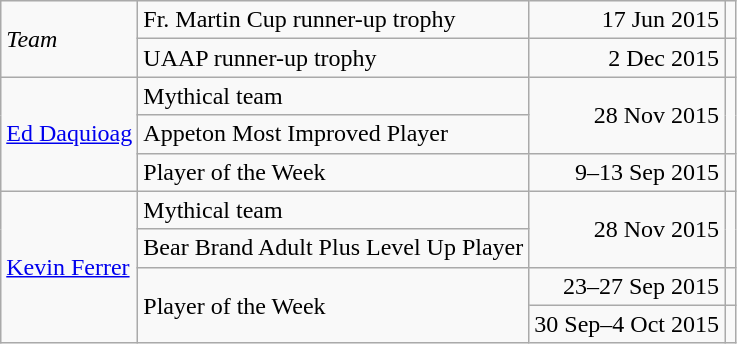<table class=wikitable>
<tr>
<td rowspan=2><em>Team</em></td>
<td>Fr. Martin Cup runner-up trophy</td>
<td align=right>17 Jun 2015</td>
<td align=center></td>
</tr>
<tr>
<td>UAAP runner-up trophy</td>
<td align=right>2 Dec 2015</td>
<td align=center></td>
</tr>
<tr>
<td rowspan=3><a href='#'>Ed Daquioag</a></td>
<td>Mythical team</td>
<td align=right rowspan=2>28 Nov 2015</td>
<td align=center rowspan=2></td>
</tr>
<tr>
<td>Appeton Most Improved Player</td>
</tr>
<tr>
<td>Player of the Week</td>
<td align=right>9–13 Sep 2015</td>
<td align=center></td>
</tr>
<tr>
<td rowspan=4><a href='#'>Kevin Ferrer</a></td>
<td>Mythical team</td>
<td align=right rowspan=2>28 Nov 2015</td>
<td align=center rowspan=2></td>
</tr>
<tr>
<td>Bear Brand Adult Plus Level Up Player</td>
</tr>
<tr>
<td rowspan=2>Player of the Week</td>
<td align=right>23–27 Sep 2015</td>
<td align=center></td>
</tr>
<tr>
<td align=right>30 Sep–4 Oct 2015</td>
<td align=center></td>
</tr>
</table>
